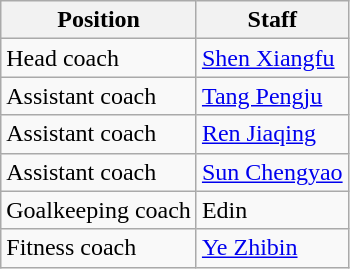<table class="wikitable">
<tr>
<th>Position</th>
<th>Staff</th>
</tr>
<tr>
<td>Head coach</td>
<td> <a href='#'>Shen Xiangfu</a></td>
</tr>
<tr>
<td>Assistant coach</td>
<td> <a href='#'>Tang Pengju</a></td>
</tr>
<tr>
<td>Assistant coach</td>
<td> <a href='#'>Ren Jiaqing</a></td>
</tr>
<tr>
<td>Assistant coach</td>
<td> <a href='#'>Sun Chengyao</a></td>
</tr>
<tr>
<td>Goalkeeping coach</td>
<td> Edin</td>
</tr>
<tr>
<td>Fitness coach</td>
<td> <a href='#'>Ye Zhibin</a></td>
</tr>
</table>
